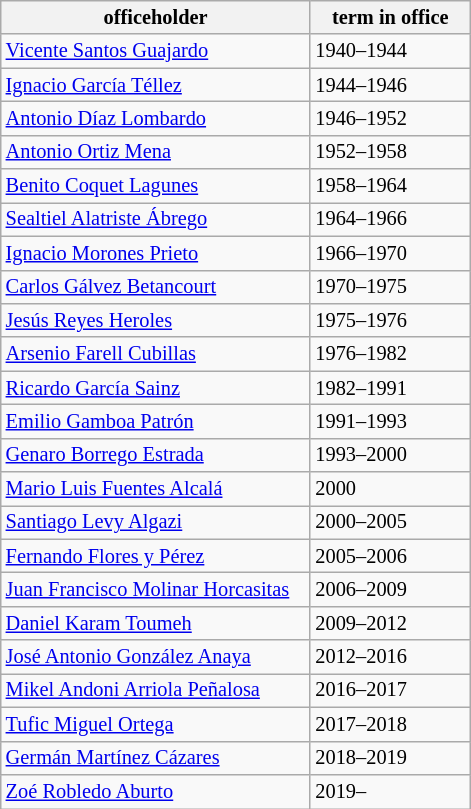<table class="wikitable float-left" style="margin-top: 0; font-size:85%;">
<tr>
<th width="200" bgcolor = "#FFDEAD">officeholder</th>
<th width="100" bgcolor = "#FFDEAD">term in office</th>
</tr>
<tr>
<td><a href='#'>Vicente Santos Guajardo</a></td>
<td>1940–1944</td>
</tr>
<tr>
<td><a href='#'>Ignacio García Téllez</a></td>
<td>1944–1946</td>
</tr>
<tr>
<td><a href='#'>Antonio Díaz Lombardo</a></td>
<td>1946–1952</td>
</tr>
<tr>
<td><a href='#'>Antonio Ortiz Mena</a></td>
<td>1952–1958</td>
</tr>
<tr>
<td><a href='#'>Benito Coquet Lagunes</a></td>
<td>1958–1964</td>
</tr>
<tr>
<td><a href='#'>Sealtiel Alatriste Ábrego</a></td>
<td>1964–1966</td>
</tr>
<tr>
<td><a href='#'>Ignacio Morones Prieto</a></td>
<td>1966–1970</td>
</tr>
<tr>
<td><a href='#'>Carlos Gálvez Betancourt</a></td>
<td>1970–1975</td>
</tr>
<tr>
<td><a href='#'>Jesús Reyes Heroles</a></td>
<td>1975–1976</td>
</tr>
<tr>
<td><a href='#'>Arsenio Farell Cubillas</a></td>
<td>1976–1982</td>
</tr>
<tr>
<td><a href='#'>Ricardo García Sainz</a></td>
<td>1982–1991</td>
</tr>
<tr>
<td><a href='#'>Emilio Gamboa Patrón</a></td>
<td>1991–1993</td>
</tr>
<tr>
<td><a href='#'>Genaro Borrego Estrada</a></td>
<td>1993–2000</td>
</tr>
<tr>
<td><a href='#'>Mario Luis Fuentes Alcalá</a></td>
<td>2000</td>
</tr>
<tr>
<td><a href='#'>Santiago Levy Algazi</a></td>
<td>2000–2005</td>
</tr>
<tr>
<td><a href='#'>Fernando Flores y Pérez</a></td>
<td>2005–2006</td>
</tr>
<tr>
<td><a href='#'>Juan Francisco Molinar Horcasitas</a></td>
<td>2006–2009</td>
</tr>
<tr>
<td><a href='#'>Daniel Karam Toumeh</a></td>
<td>2009–2012</td>
</tr>
<tr>
<td><a href='#'>José Antonio González Anaya</a></td>
<td>2012–2016</td>
</tr>
<tr>
<td><a href='#'>Mikel Andoni Arriola Peñalosa</a></td>
<td>2016–2017</td>
</tr>
<tr>
<td><a href='#'>Tufic Miguel Ortega</a></td>
<td>2017–2018</td>
</tr>
<tr>
<td><a href='#'>Germán Martínez Cázares</a></td>
<td>2018–2019</td>
</tr>
<tr>
<td><a href='#'>Zoé Robledo Aburto</a></td>
<td>2019–</td>
</tr>
</table>
